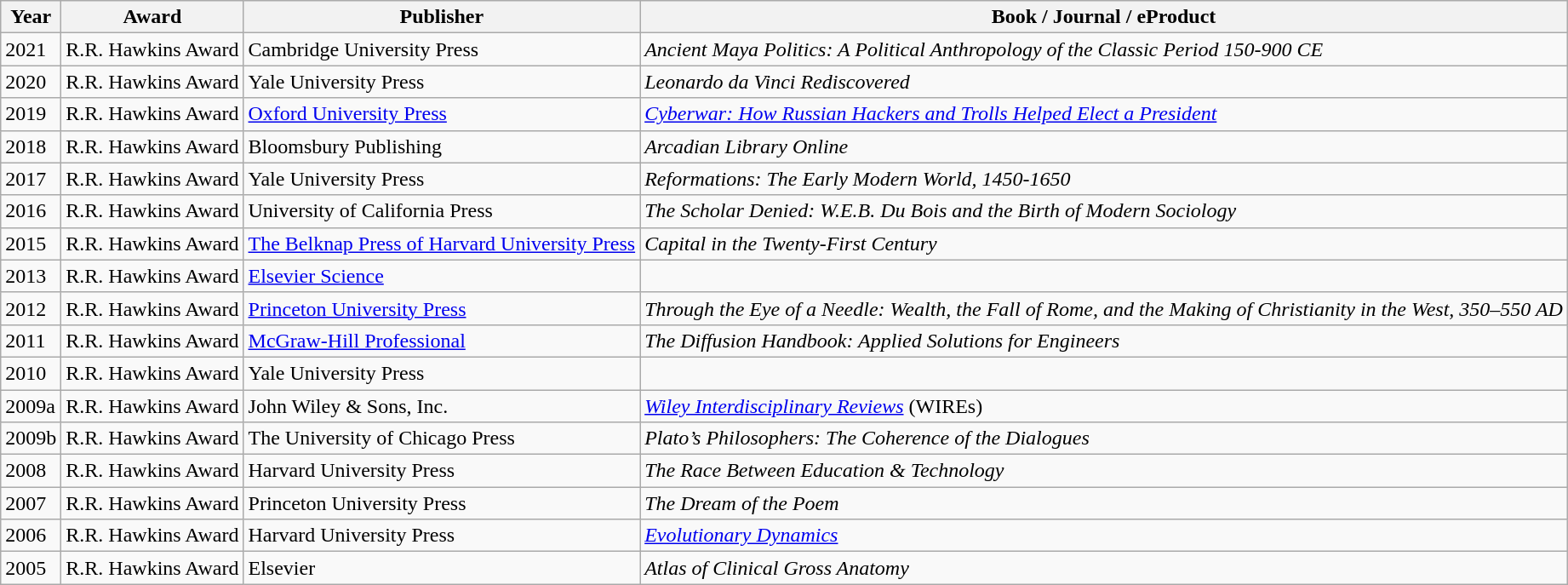<table class="sortable wikitable">
<tr>
<th>Year</th>
<th>Award</th>
<th>Publisher</th>
<th>Book / Journal / eProduct</th>
</tr>
<tr>
<td>2021</td>
<td>R.R. Hawkins Award</td>
<td>Cambridge University Press</td>
<td><em>Ancient Maya Politics: A Political Anthropology of the Classic Period 150-900 CE</em></td>
</tr>
<tr>
<td>2020</td>
<td>R.R. Hawkins Award</td>
<td>Yale University Press</td>
<td><em>Leonardo da Vinci Rediscovered</em></td>
</tr>
<tr>
<td>2019</td>
<td>R.R. Hawkins Award</td>
<td><a href='#'>Oxford University Press</a></td>
<td><em><a href='#'>Cyberwar: How Russian Hackers and Trolls Helped Elect a President</a></em></td>
</tr>
<tr>
<td>2018</td>
<td>R.R. Hawkins Award</td>
<td>Bloomsbury Publishing</td>
<td><em>Arcadian Library Online</em></td>
</tr>
<tr>
<td>2017</td>
<td>R.R. Hawkins Award</td>
<td>Yale University Press</td>
<td><em>Reformations: The Early Modern World, 1450-1650</em></td>
</tr>
<tr>
<td>2016</td>
<td>R.R. Hawkins Award</td>
<td>University of California Press</td>
<td><em>The Scholar Denied: W.E.B. Du Bois and the Birth of Modern Sociology</em></td>
</tr>
<tr>
<td>2015</td>
<td>R.R. Hawkins Award</td>
<td><a href='#'>The Belknap Press of Harvard University Press</a></td>
<td><em>Capital in the Twenty-First Century</em></td>
</tr>
<tr>
<td>2013</td>
<td>R.R. Hawkins Award</td>
<td><a href='#'>Elsevier Science</a></td>
<td><em></em></td>
</tr>
<tr>
<td>2012</td>
<td>R.R. Hawkins Award</td>
<td><a href='#'>Princeton University Press</a></td>
<td><em>Through the Eye of a Needle: Wealth, the Fall of Rome, and the Making of Christianity in the West, 350–550 AD</em></td>
</tr>
<tr>
<td>2011</td>
<td>R.R. Hawkins Award</td>
<td><a href='#'>McGraw-Hill Professional</a></td>
<td><em>The Diffusion Handbook: Applied Solutions for Engineers</em></td>
</tr>
<tr>
<td>2010</td>
<td>R.R. Hawkins Award</td>
<td>Yale University Press</td>
<td><em></em></td>
</tr>
<tr>
<td>2009a</td>
<td>R.R. Hawkins Award</td>
<td>John Wiley & Sons, Inc.</td>
<td><em><a href='#'>Wiley Interdisciplinary Reviews</a></em> (WIREs)</td>
</tr>
<tr>
<td>2009b</td>
<td>R.R. Hawkins Award</td>
<td>The University of Chicago Press</td>
<td><em>Plato’s Philosophers: The Coherence of the Dialogues</em></td>
</tr>
<tr>
<td>2008</td>
<td>R.R. Hawkins Award</td>
<td>Harvard University Press</td>
<td><em>The Race Between Education & Technology</em></td>
</tr>
<tr>
<td>2007</td>
<td>R.R. Hawkins Award</td>
<td>Princeton University Press</td>
<td><em>The Dream of the Poem</em></td>
</tr>
<tr>
<td>2006</td>
<td>R.R. Hawkins Award</td>
<td>Harvard University Press</td>
<td><em><a href='#'>Evolutionary Dynamics</a></em></td>
</tr>
<tr>
<td>2005</td>
<td>R.R. Hawkins Award</td>
<td>Elsevier</td>
<td><em>Atlas of Clinical Gross Anatomy</em></td>
</tr>
</table>
